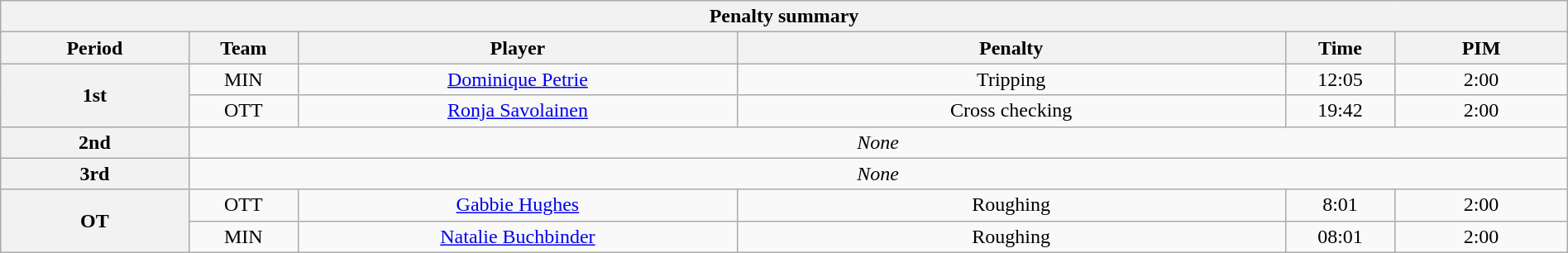<table style="width: 100%;" class="wikitable">
<tr>
<th scope="colgroup" colspan="6">Penalty summary</th>
</tr>
<tr>
<th scope="col" style="width: 12%;">Period</th>
<th scope="col" style="width: 7%;">Team</th>
<th scope="col" style="width: 28%;">Player</th>
<th scope="col" style="width: 35%;">Penalty</th>
<th scope="col" style="width: 7%;">Time</th>
<th scope="col" style="width: 11%;">PIM</th>
</tr>
<tr style="text-align: center;">
<th scope="rowgroup" rowspan="2"><strong>1st</strong></th>
<td>MIN</td>
<td><a href='#'>Dominique Petrie</a></td>
<td>Tripping</td>
<td>12:05</td>
<td>2:00</td>
</tr>
<tr style="text-align: center;">
<td>OTT</td>
<td><a href='#'>Ronja Savolainen</a></td>
<td>Cross checking</td>
<td>19:42</td>
<td>2:00</td>
</tr>
<tr style="text-align: center;">
<th scope="row"><strong>2nd</strong></th>
<td colspan="5"><em>None</em></td>
</tr>
<tr style="text-align: center;">
<th scope="row"><strong>3rd</strong></th>
<td colspan="5"><em>None</em></td>
</tr>
<tr style="text-align: center;">
<th scope="rowgroup" rowspan="2"><strong>OT</strong></th>
<td>OTT</td>
<td><a href='#'>Gabbie Hughes</a></td>
<td>Roughing</td>
<td>8:01</td>
<td>2:00</td>
</tr>
<tr style="text-align: center;">
<td>MIN</td>
<td><a href='#'>Natalie Buchbinder</a></td>
<td>Roughing</td>
<td>08:01</td>
<td>2:00</td>
</tr>
</table>
